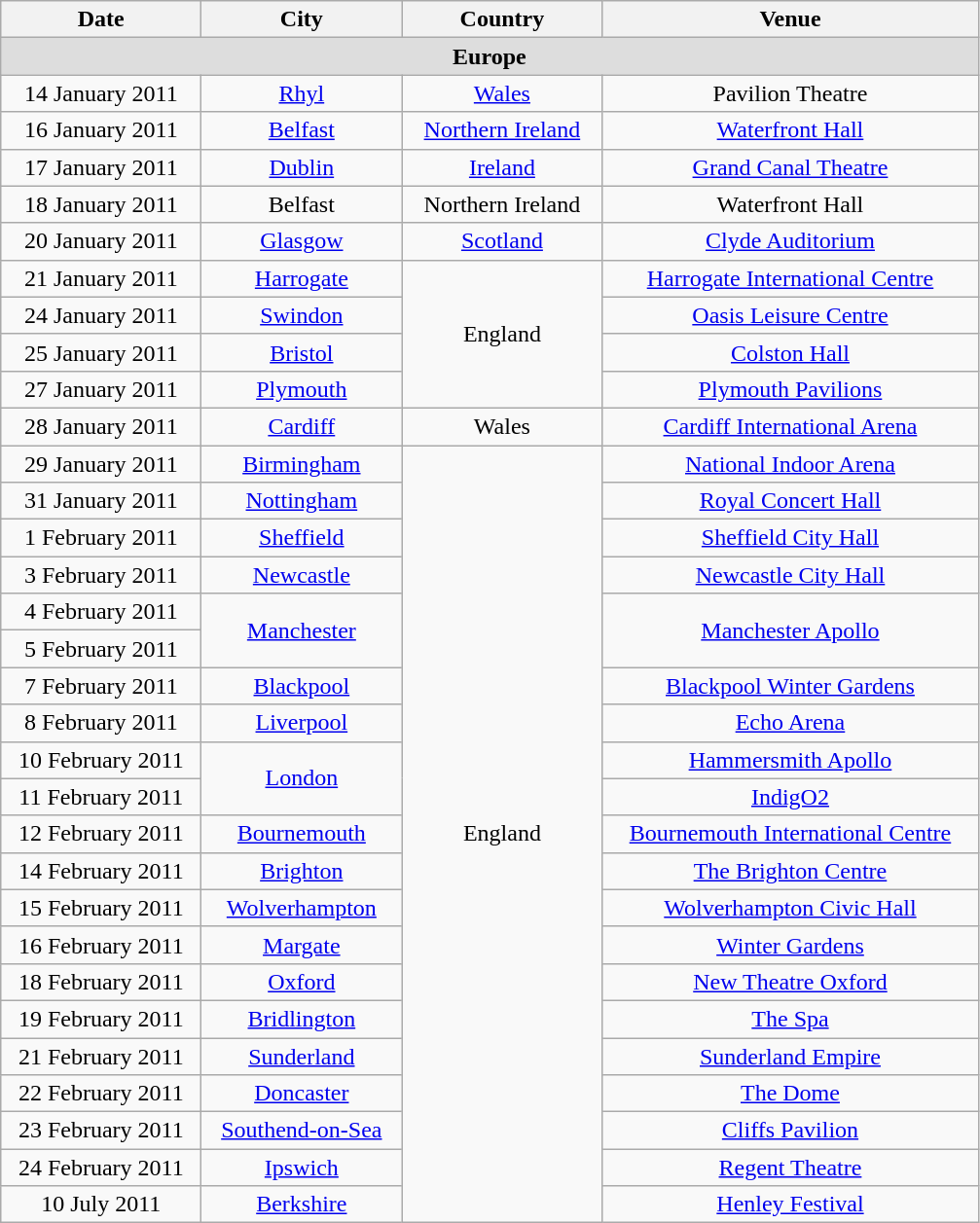<table class="wikitable" style="text-align:center;">
<tr ">
<th style="width:130px;">Date</th>
<th style="width:130px;">City</th>
<th style="width:130px;">Country</th>
<th style="width:250px;">Venue</th>
</tr>
<tr style="background:#ddd;">
<td colspan="5" style="text-align:center;"><strong>Europe</strong></td>
</tr>
<tr>
<td>14 January 2011</td>
<td><a href='#'>Rhyl</a></td>
<td><a href='#'>Wales</a></td>
<td>Pavilion Theatre</td>
</tr>
<tr>
<td>16 January 2011</td>
<td><a href='#'>Belfast</a></td>
<td><a href='#'>Northern Ireland</a></td>
<td><a href='#'>Waterfront Hall</a></td>
</tr>
<tr>
<td>17 January 2011</td>
<td><a href='#'>Dublin</a></td>
<td><a href='#'>Ireland</a></td>
<td><a href='#'>Grand Canal Theatre</a></td>
</tr>
<tr>
<td>18 January 2011</td>
<td>Belfast</td>
<td>Northern Ireland</td>
<td>Waterfront Hall</td>
</tr>
<tr>
<td>20 January 2011</td>
<td><a href='#'>Glasgow</a></td>
<td><a href='#'>Scotland</a></td>
<td><a href='#'>Clyde Auditorium</a></td>
</tr>
<tr>
<td>21 January 2011</td>
<td><a href='#'>Harrogate</a></td>
<td rowspan="4">England</td>
<td><a href='#'>Harrogate International Centre</a></td>
</tr>
<tr>
<td>24 January 2011</td>
<td><a href='#'>Swindon</a></td>
<td><a href='#'>Oasis Leisure Centre</a></td>
</tr>
<tr>
<td>25 January 2011</td>
<td><a href='#'>Bristol</a></td>
<td><a href='#'>Colston Hall</a></td>
</tr>
<tr>
<td>27 January 2011</td>
<td><a href='#'>Plymouth</a></td>
<td><a href='#'>Plymouth Pavilions</a></td>
</tr>
<tr>
<td>28 January 2011</td>
<td><a href='#'>Cardiff</a></td>
<td>Wales</td>
<td><a href='#'>Cardiff International Arena</a></td>
</tr>
<tr>
<td>29 January 2011</td>
<td><a href='#'>Birmingham</a></td>
<td rowspan="21">England</td>
<td><a href='#'>National Indoor Arena</a></td>
</tr>
<tr>
<td>31 January 2011</td>
<td><a href='#'>Nottingham</a></td>
<td><a href='#'>Royal Concert Hall</a></td>
</tr>
<tr>
<td>1 February 2011</td>
<td><a href='#'>Sheffield</a></td>
<td><a href='#'>Sheffield City Hall</a></td>
</tr>
<tr>
<td>3 February 2011</td>
<td><a href='#'>Newcastle</a></td>
<td><a href='#'>Newcastle City Hall</a></td>
</tr>
<tr>
<td>4 February 2011</td>
<td rowspan="2"><a href='#'>Manchester</a></td>
<td rowspan="2"><a href='#'>Manchester Apollo</a></td>
</tr>
<tr>
<td>5 February 2011</td>
</tr>
<tr>
<td>7 February 2011</td>
<td><a href='#'>Blackpool</a></td>
<td><a href='#'>Blackpool Winter Gardens</a></td>
</tr>
<tr>
<td>8 February 2011</td>
<td><a href='#'>Liverpool</a></td>
<td><a href='#'>Echo Arena</a></td>
</tr>
<tr>
<td>10 February 2011</td>
<td rowspan="2"><a href='#'>London</a></td>
<td><a href='#'>Hammersmith Apollo</a></td>
</tr>
<tr>
<td>11 February 2011</td>
<td><a href='#'>IndigO2</a></td>
</tr>
<tr>
<td>12 February 2011</td>
<td><a href='#'>Bournemouth</a></td>
<td><a href='#'>Bournemouth International Centre</a></td>
</tr>
<tr>
<td>14 February 2011</td>
<td><a href='#'>Brighton</a></td>
<td><a href='#'>The Brighton Centre</a></td>
</tr>
<tr>
<td>15 February 2011</td>
<td><a href='#'>Wolverhampton</a></td>
<td><a href='#'>Wolverhampton Civic Hall</a></td>
</tr>
<tr>
<td>16 February 2011</td>
<td><a href='#'>Margate</a></td>
<td><a href='#'>Winter Gardens</a></td>
</tr>
<tr>
<td>18 February 2011</td>
<td><a href='#'>Oxford</a></td>
<td><a href='#'>New Theatre Oxford</a></td>
</tr>
<tr>
<td>19 February 2011</td>
<td><a href='#'>Bridlington</a></td>
<td><a href='#'>The Spa</a></td>
</tr>
<tr>
<td>21 February 2011</td>
<td><a href='#'>Sunderland</a></td>
<td><a href='#'>Sunderland Empire</a></td>
</tr>
<tr>
<td>22 February 2011</td>
<td><a href='#'>Doncaster</a></td>
<td><a href='#'>The Dome</a></td>
</tr>
<tr>
<td>23 February 2011</td>
<td><a href='#'>Southend-on-Sea</a></td>
<td><a href='#'>Cliffs Pavilion</a></td>
</tr>
<tr>
<td>24 February 2011</td>
<td><a href='#'>Ipswich</a></td>
<td><a href='#'>Regent Theatre</a></td>
</tr>
<tr>
<td>10 July 2011</td>
<td><a href='#'>Berkshire</a></td>
<td><a href='#'>Henley Festival</a></td>
</tr>
</table>
